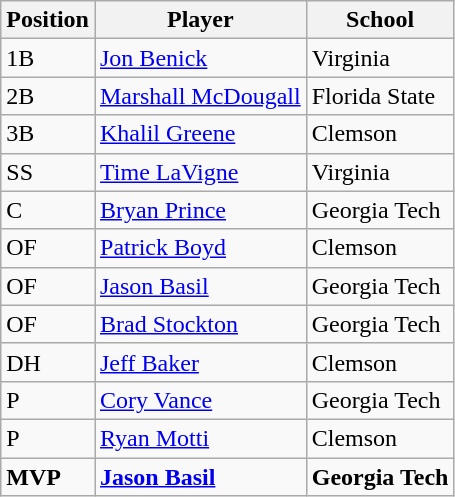<table class="wikitable">
<tr>
<th>Position</th>
<th>Player</th>
<th>School</th>
</tr>
<tr>
<td>1B</td>
<td><a href='#'>Jon Benick</a></td>
<td>Virginia</td>
</tr>
<tr>
<td>2B</td>
<td><a href='#'>Marshall McDougall</a></td>
<td>Florida State</td>
</tr>
<tr>
<td>3B</td>
<td><a href='#'>Khalil Greene</a></td>
<td>Clemson</td>
</tr>
<tr>
<td>SS</td>
<td><a href='#'>Time LaVigne</a></td>
<td>Virginia</td>
</tr>
<tr>
<td>C</td>
<td><a href='#'>Bryan Prince</a></td>
<td>Georgia Tech</td>
</tr>
<tr>
<td>OF</td>
<td><a href='#'>Patrick Boyd</a></td>
<td>Clemson</td>
</tr>
<tr>
<td>OF</td>
<td><a href='#'>Jason Basil</a></td>
<td>Georgia Tech</td>
</tr>
<tr>
<td>OF</td>
<td><a href='#'>Brad Stockton</a></td>
<td>Georgia Tech</td>
</tr>
<tr>
<td>DH</td>
<td><a href='#'>Jeff Baker</a></td>
<td>Clemson</td>
</tr>
<tr>
<td>P</td>
<td><a href='#'>Cory Vance</a></td>
<td>Georgia Tech</td>
</tr>
<tr>
<td>P</td>
<td><a href='#'>Ryan Motti</a></td>
<td>Clemson</td>
</tr>
<tr>
<td><strong>MVP</strong></td>
<td><strong><a href='#'>Jason Basil</a></strong></td>
<td><strong>Georgia Tech</strong></td>
</tr>
</table>
